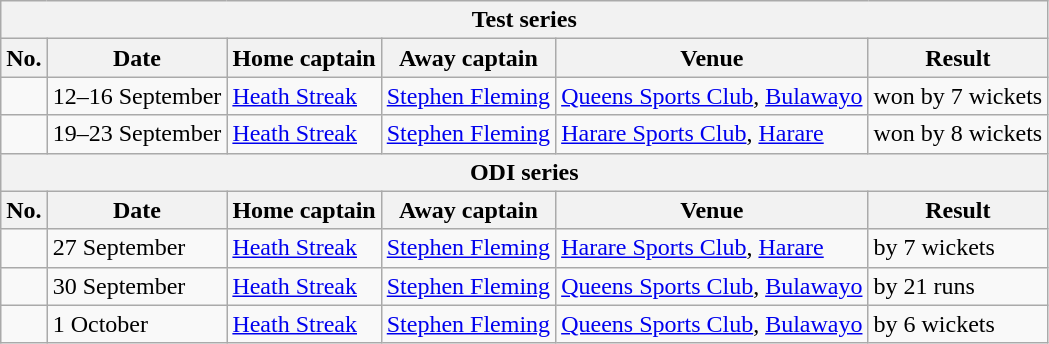<table class="wikitable">
<tr>
<th colspan="9">Test series</th>
</tr>
<tr>
<th>No.</th>
<th>Date</th>
<th>Home captain</th>
<th>Away captain</th>
<th>Venue</th>
<th>Result</th>
</tr>
<tr>
<td></td>
<td>12–16 September</td>
<td><a href='#'>Heath Streak</a></td>
<td><a href='#'>Stephen Fleming</a></td>
<td><a href='#'>Queens Sports Club</a>, <a href='#'>Bulawayo</a></td>
<td> won by 7 wickets</td>
</tr>
<tr>
<td></td>
<td>19–23 September</td>
<td><a href='#'>Heath Streak</a></td>
<td><a href='#'>Stephen Fleming</a></td>
<td><a href='#'>Harare Sports Club</a>, <a href='#'>Harare</a></td>
<td> won by 8 wickets</td>
</tr>
<tr>
<th colspan="9">ODI series</th>
</tr>
<tr>
<th>No.</th>
<th>Date</th>
<th>Home captain</th>
<th>Away captain</th>
<th>Venue</th>
<th>Result</th>
</tr>
<tr>
<td></td>
<td>27 September</td>
<td><a href='#'>Heath Streak</a></td>
<td><a href='#'>Stephen Fleming</a></td>
<td><a href='#'>Harare Sports Club</a>, <a href='#'>Harare</a></td>
<td> by 7 wickets</td>
</tr>
<tr>
<td></td>
<td>30 September</td>
<td><a href='#'>Heath Streak</a></td>
<td><a href='#'>Stephen Fleming</a></td>
<td><a href='#'>Queens Sports Club</a>, <a href='#'>Bulawayo</a></td>
<td> by 21 runs</td>
</tr>
<tr>
<td></td>
<td>1 October</td>
<td><a href='#'>Heath Streak</a></td>
<td><a href='#'>Stephen Fleming</a></td>
<td><a href='#'>Queens Sports Club</a>, <a href='#'>Bulawayo</a></td>
<td> by 6 wickets</td>
</tr>
</table>
